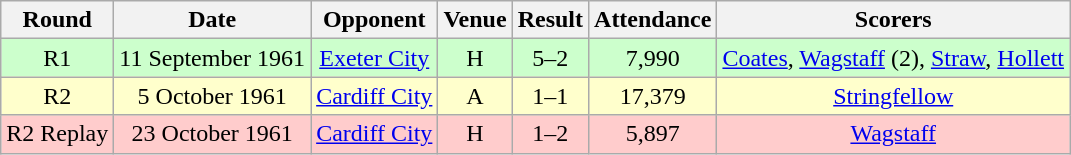<table class="wikitable" style="font-size:100%; text-align:center">
<tr>
<th>Round</th>
<th>Date</th>
<th>Opponent</th>
<th>Venue</th>
<th>Result</th>
<th>Attendance</th>
<th>Scorers</th>
</tr>
<tr style="background-color: #CCFFCC;">
<td>R1</td>
<td>11 September 1961</td>
<td><a href='#'>Exeter City</a></td>
<td>H</td>
<td>5–2</td>
<td>7,990</td>
<td><a href='#'>Coates</a>, <a href='#'>Wagstaff</a> (2), <a href='#'>Straw</a>, <a href='#'>Hollett</a></td>
</tr>
<tr style="background-color: #FFFFCC;">
<td>R2</td>
<td>5 October 1961</td>
<td><a href='#'>Cardiff City</a></td>
<td>A</td>
<td>1–1</td>
<td>17,379</td>
<td><a href='#'>Stringfellow</a></td>
</tr>
<tr style="background-color: #FFCCCC;">
<td>R2 Replay</td>
<td>23 October 1961</td>
<td><a href='#'>Cardiff City</a></td>
<td>H</td>
<td>1–2</td>
<td>5,897</td>
<td><a href='#'>Wagstaff</a></td>
</tr>
</table>
